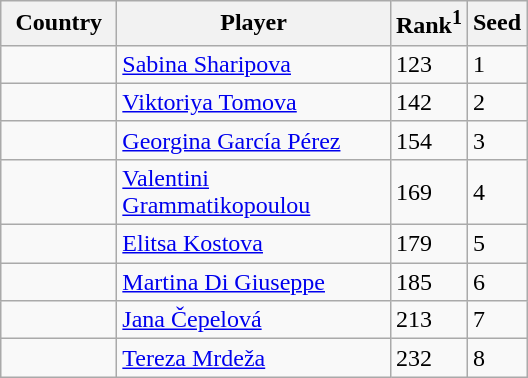<table class="sortable wikitable">
<tr>
<th width="70">Country</th>
<th width="175">Player</th>
<th>Rank<sup>1</sup></th>
<th>Seed</th>
</tr>
<tr>
<td></td>
<td><a href='#'>Sabina Sharipova</a></td>
<td>123</td>
<td>1</td>
</tr>
<tr>
<td></td>
<td><a href='#'>Viktoriya Tomova</a></td>
<td>142</td>
<td>2</td>
</tr>
<tr>
<td></td>
<td><a href='#'>Georgina García Pérez</a></td>
<td>154</td>
<td>3</td>
</tr>
<tr>
<td></td>
<td><a href='#'>Valentini Grammatikopoulou</a></td>
<td>169</td>
<td>4</td>
</tr>
<tr>
<td></td>
<td><a href='#'>Elitsa Kostova</a></td>
<td>179</td>
<td>5</td>
</tr>
<tr>
<td></td>
<td><a href='#'>Martina Di Giuseppe</a></td>
<td>185</td>
<td>6</td>
</tr>
<tr>
<td></td>
<td><a href='#'>Jana Čepelová</a></td>
<td>213</td>
<td>7</td>
</tr>
<tr>
<td></td>
<td><a href='#'>Tereza Mrdeža</a></td>
<td>232</td>
<td>8</td>
</tr>
</table>
